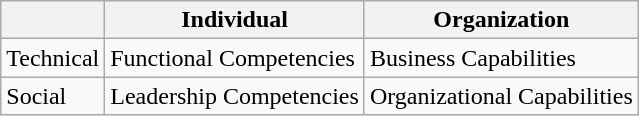<table class="wikitable">
<tr>
<th></th>
<th>Individual</th>
<th>Organization</th>
</tr>
<tr>
<td>Technical</td>
<td>Functional Competencies</td>
<td>Business Capabilities</td>
</tr>
<tr>
<td>Social</td>
<td>Leadership Competencies</td>
<td>Organizational Capabilities</td>
</tr>
</table>
